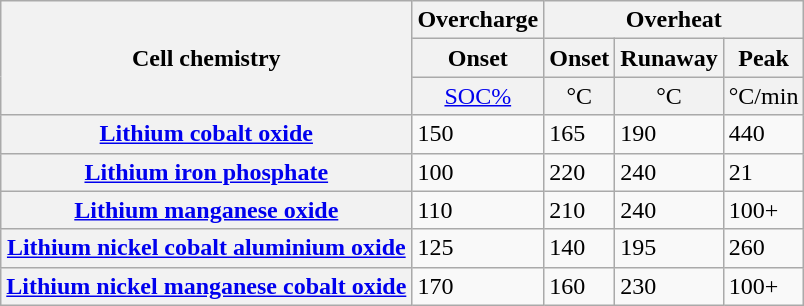<table class="wikitable sortable">
<tr>
<th rowspan="3">Cell chemistry</th>
<th>Overcharge</th>
<th colspan="3">Overheat</th>
</tr>
<tr>
<th>Onset</th>
<th>Onset</th>
<th>Runaway</th>
<th>Peak</th>
</tr>
<tr>
<th style="font-weight: normal" data-sort-type="number"><a href='#'>SOC%</a></th>
<th style="font-weight: normal" data-sort-type="number">°C</th>
<th style="font-weight: normal" data-sort-type="number">°C</th>
<th style="font-weight: normal" data-sort-type="number">°C/min</th>
</tr>
<tr>
<th><a href='#'>Lithium cobalt oxide</a></th>
<td>150</td>
<td>165</td>
<td>190</td>
<td>440</td>
</tr>
<tr>
<th><a href='#'>Lithium iron phosphate</a></th>
<td>100</td>
<td>220</td>
<td>240</td>
<td>21</td>
</tr>
<tr>
<th><a href='#'>Lithium manganese oxide</a></th>
<td>110</td>
<td>210</td>
<td>240</td>
<td>100+</td>
</tr>
<tr>
<th><a href='#'>Lithium nickel cobalt aluminium oxide</a></th>
<td>125</td>
<td>140</td>
<td>195</td>
<td>260</td>
</tr>
<tr>
<th><a href='#'>Lithium nickel manganese cobalt oxide</a></th>
<td>170</td>
<td>160</td>
<td>230</td>
<td>100+</td>
</tr>
</table>
